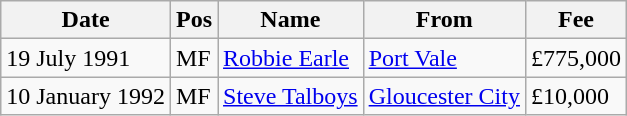<table class="wikitable">
<tr>
<th>Date</th>
<th>Pos</th>
<th>Name</th>
<th>From</th>
<th>Fee</th>
</tr>
<tr>
<td>19 July 1991</td>
<td>MF</td>
<td><a href='#'>Robbie Earle</a></td>
<td><a href='#'>Port Vale</a></td>
<td>£775,000</td>
</tr>
<tr>
<td>10 January 1992</td>
<td>MF</td>
<td><a href='#'>Steve Talboys</a></td>
<td><a href='#'>Gloucester City</a></td>
<td>£10,000</td>
</tr>
</table>
